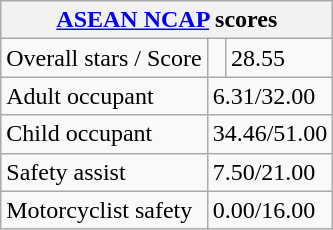<table class="wikitable">
<tr>
<th colspan="3"><a href='#'>ASEAN NCAP</a> scores</th>
</tr>
<tr>
<td>Overall stars / Score</td>
<td></td>
<td>28.55</td>
</tr>
<tr>
<td>Adult occupant</td>
<td colspan="2">6.31/32.00</td>
</tr>
<tr>
<td>Child occupant</td>
<td colspan="2">34.46/51.00</td>
</tr>
<tr>
<td>Safety assist</td>
<td colspan="2">7.50/21.00</td>
</tr>
<tr>
<td>Motorcyclist safety</td>
<td colspan="2">0.00/16.00</td>
</tr>
</table>
